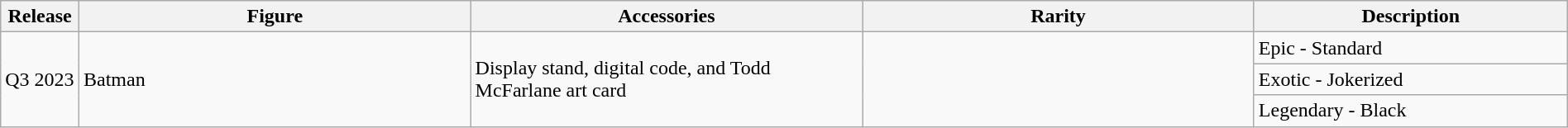<table class="wikitable" style="width:100%;">
<tr>
<th width=5%!scope="col">Release</th>
<th width=25%!scope="col">Figure</th>
<th width=25%!scope="col">Accessories</th>
<th width=25%!scope="col">Rarity</th>
<th width=35%!scope="col">Description</th>
</tr>
<tr>
<td rowspan=3>Q3 2023</td>
<td rowspan=3>Batman</td>
<td rowspan=3>Display stand, digital code, and Todd McFarlane art card</td>
<td rowspan=3></td>
<td>Epic - Standard</td>
</tr>
<tr>
<td>Exotic - Jokerized</td>
</tr>
<tr>
<td>Legendary - Black</td>
</tr>
</table>
